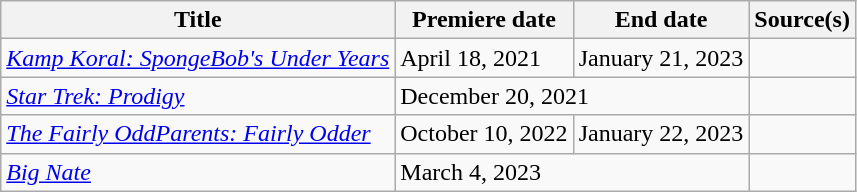<table class="wikitable sortable">
<tr>
<th>Title</th>
<th>Premiere date</th>
<th>End date</th>
<th>Source(s)</th>
</tr>
<tr>
<td><em><a href='#'>Kamp Koral: SpongeBob's Under Years</a></em></td>
<td>April 18, 2021</td>
<td>January 21, 2023</td>
<td></td>
</tr>
<tr>
<td><em><a href='#'>Star Trek: Prodigy</a></em></td>
<td colspan=2>December 20, 2021</td>
<td></td>
</tr>
<tr>
<td><em><a href='#'>The Fairly OddParents: Fairly Odder</a></em></td>
<td>October 10, 2022</td>
<td>January 22, 2023</td>
<td></td>
</tr>
<tr>
<td><em><a href='#'>Big Nate</a></em></td>
<td colspan=2>March 4, 2023</td>
<td></td>
</tr>
</table>
